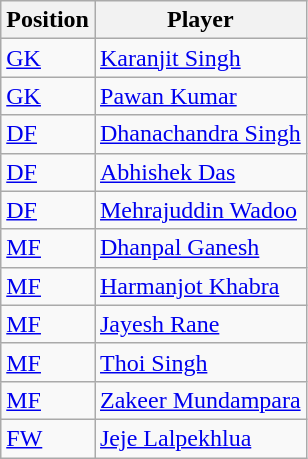<table class="wikitable sortable">
<tr>
<th>Position</th>
<th>Player</th>
</tr>
<tr>
<td><a href='#'>GK</a></td>
<td> <a href='#'>Karanjit Singh</a></td>
</tr>
<tr>
<td><a href='#'>GK</a></td>
<td> <a href='#'>Pawan Kumar</a></td>
</tr>
<tr>
<td><a href='#'>DF</a></td>
<td> <a href='#'>Dhanachandra Singh</a></td>
</tr>
<tr>
<td><a href='#'>DF</a></td>
<td> <a href='#'>Abhishek Das</a></td>
</tr>
<tr>
<td><a href='#'>DF</a></td>
<td> <a href='#'>Mehrajuddin Wadoo</a></td>
</tr>
<tr>
<td><a href='#'>MF</a></td>
<td> <a href='#'>Dhanpal Ganesh</a></td>
</tr>
<tr>
<td><a href='#'>MF</a></td>
<td> <a href='#'>Harmanjot Khabra</a></td>
</tr>
<tr>
<td><a href='#'>MF</a></td>
<td> <a href='#'>Jayesh Rane</a></td>
</tr>
<tr>
<td><a href='#'>MF</a></td>
<td> <a href='#'>Thoi Singh</a></td>
</tr>
<tr>
<td><a href='#'>MF</a></td>
<td> <a href='#'>Zakeer Mundampara</a></td>
</tr>
<tr>
<td><a href='#'>FW</a></td>
<td> <a href='#'>Jeje Lalpekhlua</a></td>
</tr>
</table>
